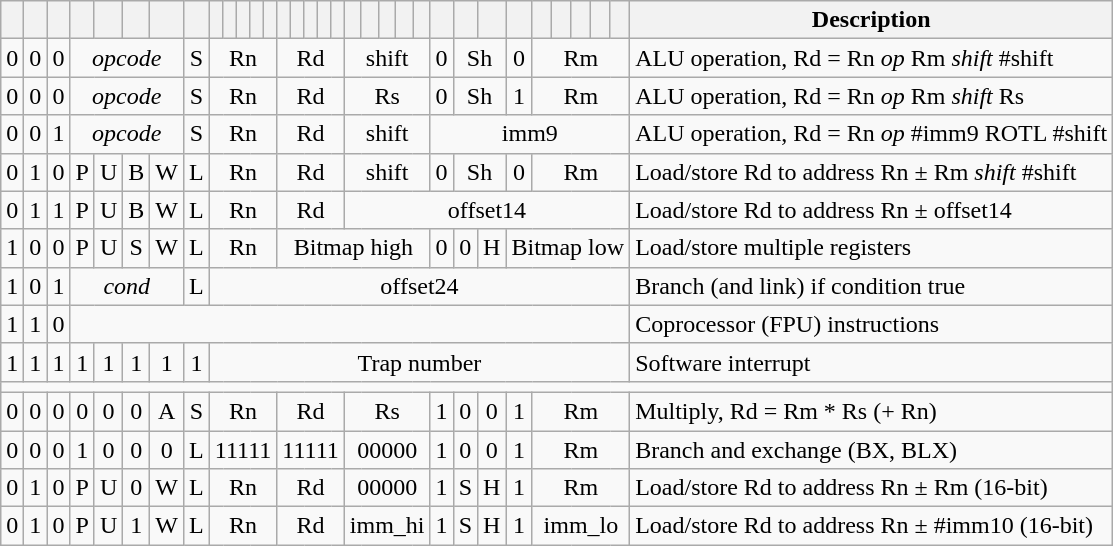<table class="wikitable" style="text-align:center">
<tr>
<th></th>
<th></th>
<th></th>
<th></th>
<th></th>
<th></th>
<th></th>
<th></th>
<th></th>
<th></th>
<th></th>
<th></th>
<th></th>
<th></th>
<th></th>
<th></th>
<th></th>
<th></th>
<th></th>
<th></th>
<th></th>
<th></th>
<th></th>
<th></th>
<th></th>
<th></th>
<th></th>
<th></th>
<th></th>
<th></th>
<th></th>
<th></th>
<th>Description</th>
</tr>
<tr>
<td>0</td>
<td>0</td>
<td>0</td>
<td colspan=4><em>opcode</em></td>
<td>S</td>
<td colspan=5>Rn</td>
<td colspan=5>Rd</td>
<td colspan=5>shift</td>
<td>0</td>
<td colspan=2>Sh</td>
<td>0</td>
<td colspan=5>Rm</td>
<td align=left>ALU operation, Rd = Rn <em>op</em> Rm <em>shift</em> #shift</td>
</tr>
<tr>
<td>0</td>
<td>0</td>
<td>0</td>
<td colspan=4><em>opcode</em></td>
<td>S</td>
<td colspan=5>Rn</td>
<td colspan=5>Rd</td>
<td colspan=5>Rs</td>
<td>0</td>
<td colspan=2>Sh</td>
<td>1</td>
<td colspan=5>Rm</td>
<td align=left>ALU operation, Rd = Rn <em>op</em> Rm <em>shift</em> Rs</td>
</tr>
<tr>
<td>0</td>
<td>0</td>
<td>1</td>
<td colspan=4><em>opcode</em></td>
<td>S</td>
<td colspan=5>Rn</td>
<td colspan=5>Rd</td>
<td colspan=5>shift</td>
<td colspan=9>imm9</td>
<td align=left>ALU operation, Rd = Rn <em>op</em> #imm9 ROTL #shift</td>
</tr>
<tr>
<td>0</td>
<td>1</td>
<td>0</td>
<td>P</td>
<td>U</td>
<td>B</td>
<td>W</td>
<td>L</td>
<td colspan=5>Rn</td>
<td colspan=5>Rd</td>
<td colspan=5>shift</td>
<td>0</td>
<td colspan=2>Sh</td>
<td>0</td>
<td colspan=5>Rm</td>
<td align=left>Load/store Rd to address Rn ± Rm <em>shift</em> #shift</td>
</tr>
<tr>
<td>0</td>
<td>1</td>
<td>1</td>
<td>P</td>
<td>U</td>
<td>B</td>
<td>W</td>
<td>L</td>
<td colspan=5>Rn</td>
<td colspan=5>Rd</td>
<td colspan=14>offset14</td>
<td align=left>Load/store Rd to address Rn ± offset14</td>
</tr>
<tr>
<td>1</td>
<td>0</td>
<td>0</td>
<td>P</td>
<td>U</td>
<td>S</td>
<td>W</td>
<td>L</td>
<td colspan=5>Rn</td>
<td colspan=10>Bitmap high</td>
<td>0</td>
<td>0</td>
<td>H</td>
<td colspan=6>Bitmap low</td>
<td align=left>Load/store multiple registers</td>
</tr>
<tr>
<td>1</td>
<td>0</td>
<td>1</td>
<td colspan=4><em>cond</em></td>
<td>L</td>
<td colspan=24>offset24</td>
<td align=left>Branch (and link) if condition true</td>
</tr>
<tr>
<td>1</td>
<td>1</td>
<td>0</td>
<td colspan=29></td>
<td align=left>Coprocessor (FPU) instructions</td>
</tr>
<tr>
<td>1</td>
<td>1</td>
<td>1</td>
<td>1</td>
<td>1</td>
<td>1</td>
<td>1</td>
<td>1</td>
<td colspan=24>Trap number</td>
<td align=left>Software interrupt</td>
</tr>
<tr>
<td colspan=33></td>
</tr>
<tr>
<td>0</td>
<td>0</td>
<td>0</td>
<td>0</td>
<td>0</td>
<td>0</td>
<td>A</td>
<td>S</td>
<td colspan=5>Rn</td>
<td colspan=5>Rd</td>
<td colspan=5>Rs</td>
<td>1</td>
<td>0</td>
<td>0</td>
<td>1</td>
<td colspan=5>Rm</td>
<td align=left>Multiply, Rd = Rm * Rs (+ Rn)</td>
</tr>
<tr>
<td>0</td>
<td>0</td>
<td>0</td>
<td>1</td>
<td>0</td>
<td>0</td>
<td>0</td>
<td>L</td>
<td colspan=5>11111</td>
<td colspan=5>11111</td>
<td colspan=5>00000</td>
<td>1</td>
<td>0</td>
<td>0</td>
<td>1</td>
<td colspan=5>Rm</td>
<td align=left>Branch and exchange (BX, BLX)</td>
</tr>
<tr>
<td>0</td>
<td>1</td>
<td>0</td>
<td>P</td>
<td>U</td>
<td>0</td>
<td>W</td>
<td>L</td>
<td colspan=5>Rn</td>
<td colspan=5>Rd</td>
<td colspan=5>00000</td>
<td>1</td>
<td>S</td>
<td>H</td>
<td>1</td>
<td colspan=5>Rm</td>
<td align=left>Load/store Rd to address Rn ± Rm (16-bit)</td>
</tr>
<tr>
<td>0</td>
<td>1</td>
<td>0</td>
<td>P</td>
<td>U</td>
<td>1</td>
<td>W</td>
<td>L</td>
<td colspan=5>Rn</td>
<td colspan=5>Rd</td>
<td colspan=5>imm_hi</td>
<td>1</td>
<td>S</td>
<td>H</td>
<td>1</td>
<td colspan=5>imm_lo</td>
<td align=left>Load/store Rd to address Rn ± #imm10 (16-bit)</td>
</tr>
</table>
